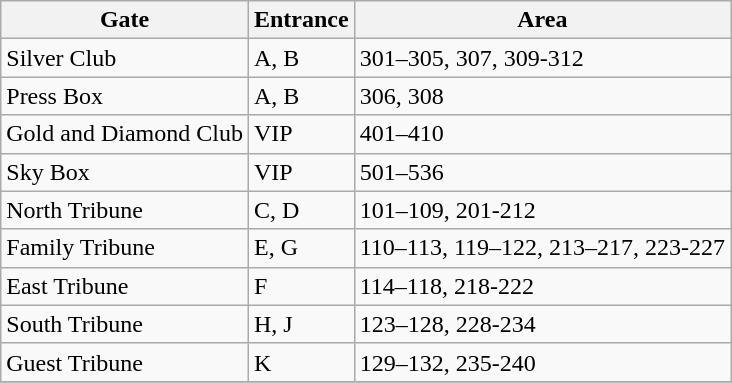<table class="wikitable" border="1">
<tr>
<th>Gate</th>
<th>Entrance</th>
<th>Area</th>
</tr>
<tr>
<td>Silver Club</td>
<td>A, B</td>
<td>301–305, 307, 309-312</td>
</tr>
<tr>
<td>Press Box</td>
<td>A, B</td>
<td>306, 308</td>
</tr>
<tr>
<td>Gold and Diamond Club</td>
<td>VIP</td>
<td>401–410</td>
</tr>
<tr>
<td>Sky Box</td>
<td>VIP</td>
<td>501–536</td>
</tr>
<tr>
<td>North Tribune</td>
<td>C, D</td>
<td>101–109, 201-212</td>
</tr>
<tr>
<td>Family Tribune</td>
<td>E, G</td>
<td>110–113, 119–122, 213–217, 223-227</td>
</tr>
<tr>
<td>East Tribune</td>
<td>F</td>
<td>114–118, 218-222</td>
</tr>
<tr>
<td>South Tribune</td>
<td>H, J</td>
<td>123–128, 228-234</td>
</tr>
<tr>
<td>Guest Tribune</td>
<td>K</td>
<td>129–132, 235-240</td>
</tr>
<tr>
</tr>
</table>
